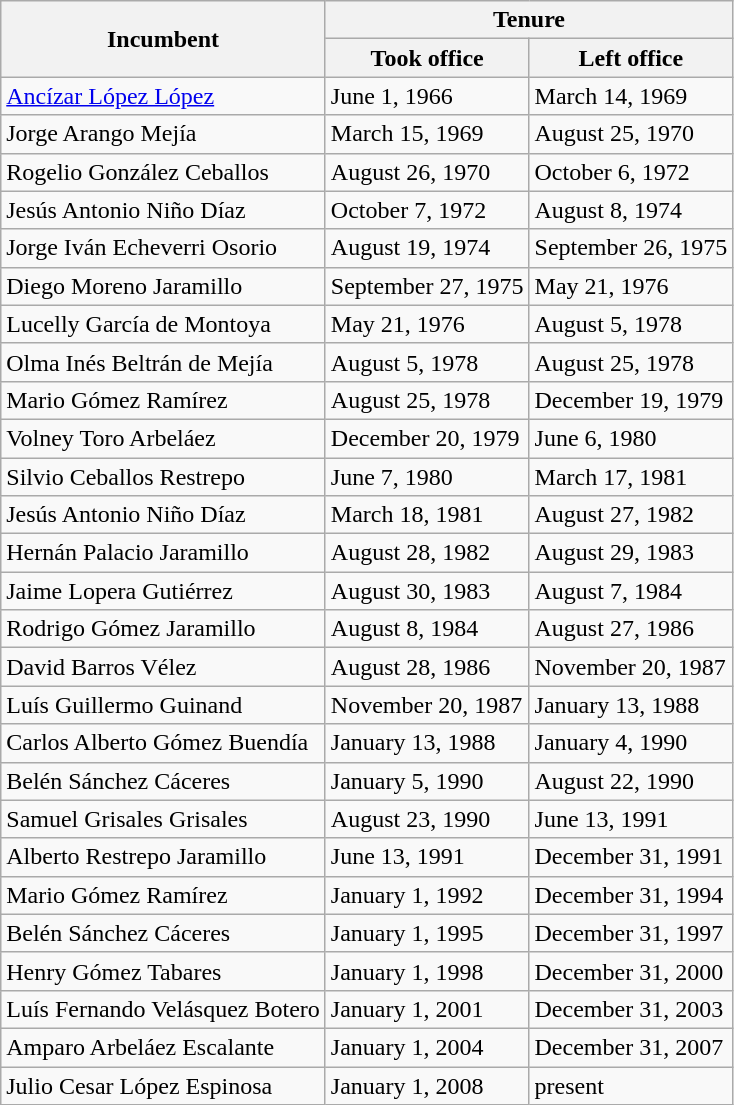<table class="wikitable">
<tr>
<th rowspan=2>Incumbent</th>
<th colspan=2>Tenure</th>
</tr>
<tr>
<th>Took office</th>
<th>Left office</th>
</tr>
<tr>
<td><a href='#'>Ancízar López López</a></td>
<td>June 1, 1966</td>
<td>March 14, 1969</td>
</tr>
<tr>
<td>Jorge Arango Mejía</td>
<td>March 15, 1969</td>
<td>August 25, 1970</td>
</tr>
<tr>
<td>Rogelio González Ceballos</td>
<td>August 26, 1970</td>
<td>October 6, 1972</td>
</tr>
<tr>
<td>Jesús Antonio Niño Díaz</td>
<td>October 7, 1972</td>
<td>August 8, 1974</td>
</tr>
<tr>
<td>Jorge Iván Echeverri Osorio</td>
<td>August 19, 1974</td>
<td>September 26, 1975</td>
</tr>
<tr>
<td>Diego Moreno Jaramillo</td>
<td>September 27, 1975</td>
<td>May 21, 1976</td>
</tr>
<tr>
<td>Lucelly García de Montoya</td>
<td>May 21, 1976</td>
<td>August 5, 1978</td>
</tr>
<tr>
<td>Olma Inés Beltrán de Mejía</td>
<td>August 5, 1978</td>
<td>August 25, 1978</td>
</tr>
<tr>
<td>Mario Gómez Ramírez</td>
<td>August 25, 1978</td>
<td>December 19, 1979</td>
</tr>
<tr>
<td>Volney Toro Arbeláez</td>
<td>December 20, 1979</td>
<td>June 6, 1980</td>
</tr>
<tr>
<td>Silvio Ceballos Restrepo</td>
<td>June 7, 1980</td>
<td>March 17, 1981</td>
</tr>
<tr>
<td>Jesús Antonio Niño Díaz</td>
<td>March 18, 1981</td>
<td>August 27, 1982</td>
</tr>
<tr>
<td>Hernán Palacio Jaramillo</td>
<td>August 28, 1982</td>
<td>August 29, 1983</td>
</tr>
<tr>
<td>Jaime Lopera Gutiérrez</td>
<td>August 30, 1983</td>
<td>August 7, 1984</td>
</tr>
<tr>
<td>Rodrigo Gómez Jaramillo</td>
<td>August 8, 1984</td>
<td>August 27, 1986</td>
</tr>
<tr>
<td>David Barros Vélez</td>
<td>August 28, 1986</td>
<td>November 20, 1987</td>
</tr>
<tr>
<td>Luís Guillermo Guinand</td>
<td>November 20, 1987</td>
<td>January 13, 1988</td>
</tr>
<tr>
<td>Carlos Alberto Gómez Buendía</td>
<td>January 13, 1988</td>
<td>January 4, 1990</td>
</tr>
<tr>
<td>Belén Sánchez Cáceres</td>
<td>January 5, 1990</td>
<td>August 22, 1990</td>
</tr>
<tr>
<td>Samuel Grisales Grisales</td>
<td>August 23, 1990</td>
<td>June 13, 1991</td>
</tr>
<tr>
<td>Alberto Restrepo Jaramillo</td>
<td>June 13, 1991</td>
<td>December 31, 1991</td>
</tr>
<tr>
<td>Mario Gómez Ramírez</td>
<td>January 1, 1992</td>
<td>December 31, 1994</td>
</tr>
<tr>
<td>Belén Sánchez Cáceres</td>
<td>January 1, 1995</td>
<td>December 31, 1997</td>
</tr>
<tr>
<td>Henry Gómez Tabares</td>
<td>January 1, 1998</td>
<td>December 31, 2000</td>
</tr>
<tr>
<td>Luís Fernando Velásquez Botero</td>
<td>January 1, 2001</td>
<td>December 31, 2003</td>
</tr>
<tr>
<td>Amparo Arbeláez Escalante</td>
<td>January 1, 2004</td>
<td>December 31, 2007</td>
</tr>
<tr>
<td>Julio Cesar López Espinosa</td>
<td>January 1, 2008</td>
<td>present</td>
</tr>
</table>
